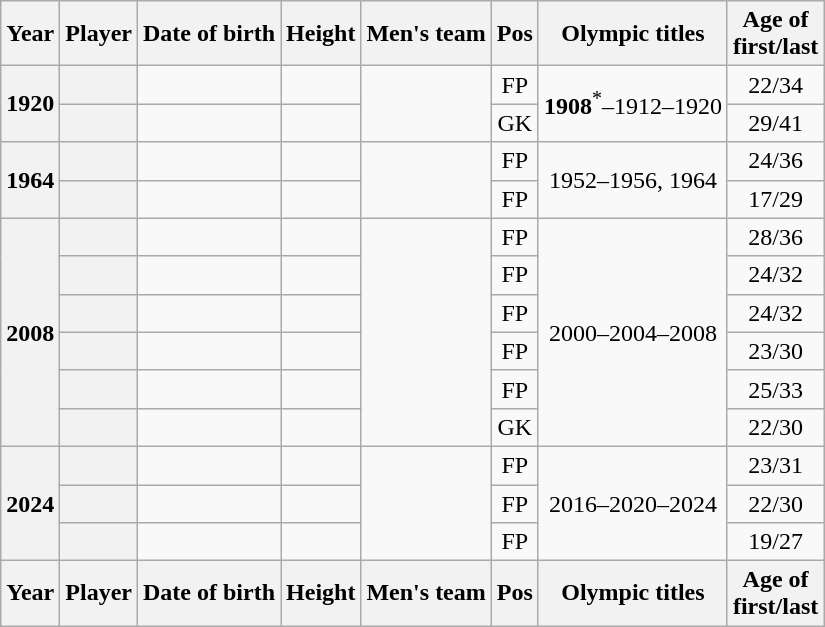<table class="wikitable sortable plainrowheaders sticky-header" style="text-align: center; margin-left: 1em;">
<tr>
<th scope="col">Year</th>
<th scope="col">Player</th>
<th scope="col">Date of birth</th>
<th scope="col">Height</th>
<th scope="col">Men's team</th>
<th scope="col">Pos</th>
<th scope="col">Olympic titles</th>
<th scope="col">Age of<br>first/last</th>
</tr>
<tr>
<th scope="rowgroup" rowspan="2" style="text-align: center;">1920</th>
<th scope="row"></th>
<td style="text-align: right;"></td>
<td style="text-align: left;"></td>
<td rowspan="2" style="text-align: left;"></td>
<td>FP</td>
<td rowspan="2"><strong>1908</strong><sup>*</sup>–1912–1920</td>
<td>22/34</td>
</tr>
<tr>
<th scope="row"></th>
<td style="text-align: right;"></td>
<td style="text-align: left;"></td>
<td>GK</td>
<td>29/41</td>
</tr>
<tr>
<th scope="rowgroup" rowspan="2" style="text-align: center;">1964</th>
<th scope="row"></th>
<td style="text-align: right;"></td>
<td style="text-align: left;"></td>
<td rowspan="2" style="text-align: left;"></td>
<td>FP</td>
<td rowspan="2">1952–1956, 1964</td>
<td>24/36</td>
</tr>
<tr>
<th scope="row"></th>
<td style="text-align: right;"></td>
<td style="text-align: left;"></td>
<td>FP</td>
<td>17/29</td>
</tr>
<tr>
<th scope="rowgroup" rowspan="6" style="text-align: center;">2008</th>
<th scope="row"></th>
<td style="text-align: right;"></td>
<td style="text-align: left;"></td>
<td rowspan="6" style="text-align: left;"></td>
<td>FP</td>
<td rowspan="6">2000–2004–2008</td>
<td>28/36</td>
</tr>
<tr>
<th scope="row"></th>
<td style="text-align: right;"></td>
<td style="text-align: left;"></td>
<td>FP</td>
<td>24/32</td>
</tr>
<tr>
<th scope="row"></th>
<td style="text-align: right;"></td>
<td style="text-align: left;"></td>
<td>FP</td>
<td>24/32</td>
</tr>
<tr>
<th scope="row"></th>
<td style="text-align: right;"></td>
<td style="text-align: left;"></td>
<td>FP</td>
<td>23/30</td>
</tr>
<tr>
<th scope="row"></th>
<td style="text-align: right;"></td>
<td style="text-align: left;"></td>
<td>FP</td>
<td>25/33</td>
</tr>
<tr>
<th scope="row"></th>
<td style="text-align: right;"></td>
<td style="text-align: left;"></td>
<td>GK</td>
<td>22/30</td>
</tr>
<tr>
<th scope="rowgroup" rowspan="3" style="text-align: center;">2024</th>
<th scope="row"></th>
<td style="text-align: right;"></td>
<td style="text-align: left;"></td>
<td rowspan="3" style="text-align: left;"></td>
<td>FP</td>
<td rowspan="3">2016–2020–2024</td>
<td>23/31</td>
</tr>
<tr>
<th scope="row"></th>
<td style="text-align: right;"></td>
<td style="text-align: left;"></td>
<td>FP</td>
<td>22/30</td>
</tr>
<tr>
<th scope="row"></th>
<td style="text-align: right;"></td>
<td style="text-align: left;"></td>
<td>FP</td>
<td>19/27</td>
</tr>
<tr class="sortbottom">
<th>Year</th>
<th>Player</th>
<th>Date of birth</th>
<th>Height</th>
<th>Men's team</th>
<th>Pos</th>
<th>Olympic titles</th>
<th>Age of<br>first/last</th>
</tr>
</table>
